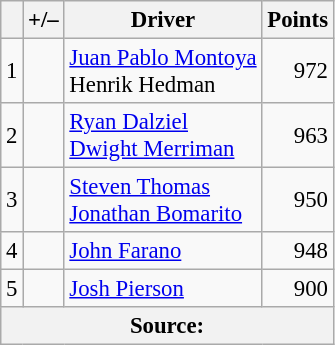<table class="wikitable" style="font-size: 95%;">
<tr>
<th scope="col"></th>
<th scope="col">+/–</th>
<th scope="col">Driver</th>
<th scope="col">Points</th>
</tr>
<tr>
<td align=center>1</td>
<td align="left"></td>
<td> <a href='#'>Juan Pablo Montoya</a><br> Henrik Hedman</td>
<td align=right>972</td>
</tr>
<tr>
<td align=center>2</td>
<td align="left"></td>
<td> <a href='#'>Ryan Dalziel</a><br> <a href='#'>Dwight Merriman</a></td>
<td align=right>963</td>
</tr>
<tr>
<td align=center>3</td>
<td align="left"></td>
<td> <a href='#'>Steven Thomas</a><br> <a href='#'>Jonathan Bomarito</a></td>
<td align=right>950</td>
</tr>
<tr>
<td align=center>4</td>
<td align="left"></td>
<td> <a href='#'>John Farano</a></td>
<td align=right>948</td>
</tr>
<tr>
<td align=center>5</td>
<td align="left"></td>
<td> <a href='#'>Josh Pierson</a></td>
<td align=right>900</td>
</tr>
<tr>
<th colspan=5>Source:</th>
</tr>
</table>
